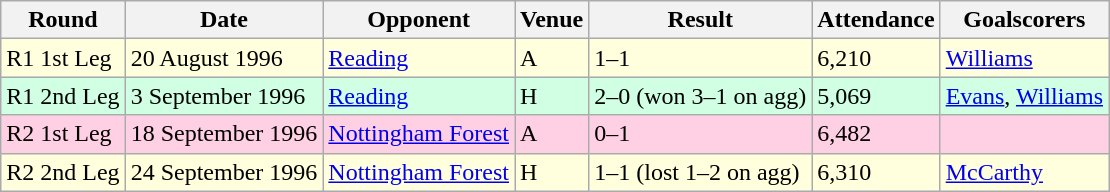<table class="wikitable">
<tr>
<th>Round</th>
<th>Date</th>
<th>Opponent</th>
<th>Venue</th>
<th>Result</th>
<th>Attendance</th>
<th>Goalscorers</th>
</tr>
<tr style="background-color: #ffffdd;">
<td>R1 1st Leg</td>
<td>20 August 1996</td>
<td><a href='#'>Reading</a></td>
<td>A</td>
<td>1–1</td>
<td>6,210</td>
<td><a href='#'>Williams</a></td>
</tr>
<tr style="background-color: #d0ffe3;">
<td>R1 2nd Leg</td>
<td>3 September 1996</td>
<td><a href='#'>Reading</a></td>
<td>H</td>
<td>2–0 (won 3–1 on agg)</td>
<td>5,069</td>
<td><a href='#'>Evans</a>, <a href='#'>Williams</a></td>
</tr>
<tr style="background-color: #ffd0e3;">
<td>R2 1st Leg</td>
<td>18 September 1996</td>
<td><a href='#'>Nottingham Forest</a></td>
<td>A</td>
<td>0–1</td>
<td>6,482</td>
<td></td>
</tr>
<tr style="background-color: #ffffdd;">
<td>R2 2nd Leg</td>
<td>24 September 1996</td>
<td><a href='#'>Nottingham Forest</a></td>
<td>H</td>
<td>1–1 (lost 1–2 on agg)</td>
<td>6,310</td>
<td><a href='#'>McCarthy</a></td>
</tr>
</table>
